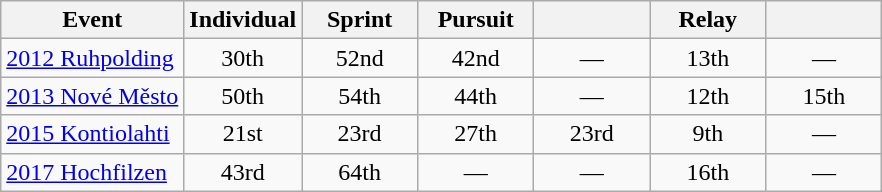<table class="wikitable" style="text-align: center;">
<tr ">
<th>Event</th>
<th style="width:70px;">Individual</th>
<th style="width:70px;">Sprint</th>
<th style="width:70px;">Pursuit</th>
<th style="width:70px;"></th>
<th style="width:70px;">Relay</th>
<th style="width:70px;"></th>
</tr>
<tr>
<td align=left> <a href='#'>2012 Ruhpolding</a></td>
<td>30th</td>
<td>52nd</td>
<td>42nd</td>
<td>—</td>
<td>13th</td>
<td>—</td>
</tr>
<tr>
<td align=left> <a href='#'>2013 Nové Město</a></td>
<td>50th</td>
<td>54th</td>
<td>44th</td>
<td>—</td>
<td>12th</td>
<td>15th</td>
</tr>
<tr>
<td align=left> <a href='#'>2015 Kontiolahti</a></td>
<td>21st</td>
<td>23rd</td>
<td>27th</td>
<td>23rd</td>
<td>9th</td>
<td>—</td>
</tr>
<tr>
<td align="left"> <a href='#'>2017 Hochfilzen</a></td>
<td>43rd</td>
<td>64th</td>
<td>—</td>
<td>—</td>
<td>16th</td>
<td>—</td>
</tr>
</table>
